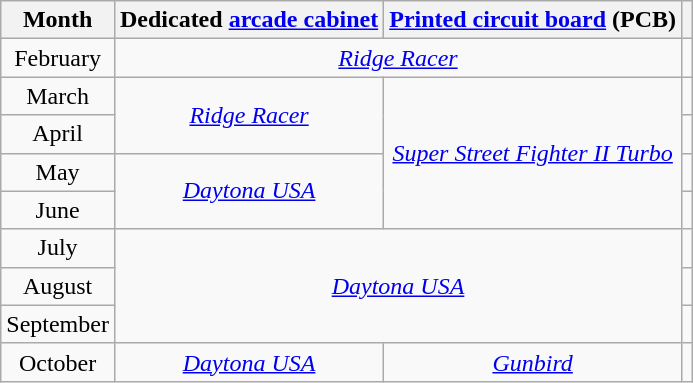<table class="wikitable sortable" style="text-align:center;">
<tr>
<th>Month</th>
<th>Dedicated <a href='#'>arcade cabinet</a></th>
<th><a href='#'>Printed circuit board</a> (PCB)</th>
<th class="unsortable"></th>
</tr>
<tr>
<td>February</td>
<td colspan="2"><em><a href='#'>Ridge Racer</a></em></td>
<td></td>
</tr>
<tr>
<td>March</td>
<td rowspan="2"><em><a href='#'>Ridge Racer</a></em></td>
<td rowspan="4"><em><a href='#'>Super Street Fighter II Turbo</a></em></td>
<td></td>
</tr>
<tr>
<td>April</td>
<td></td>
</tr>
<tr>
<td>May</td>
<td rowspan="2"><em><a href='#'>Daytona USA</a></em></td>
<td></td>
</tr>
<tr>
<td>June</td>
<td></td>
</tr>
<tr>
<td>July</td>
<td colspan="2" rowspan="3"><em><a href='#'>Daytona USA</a></em></td>
<td></td>
</tr>
<tr>
<td>August</td>
<td></td>
</tr>
<tr>
<td>September</td>
<td></td>
</tr>
<tr>
<td>October</td>
<td><em><a href='#'>Daytona USA</a></em></td>
<td><em><a href='#'>Gunbird</a></em></td>
<td></td>
</tr>
</table>
